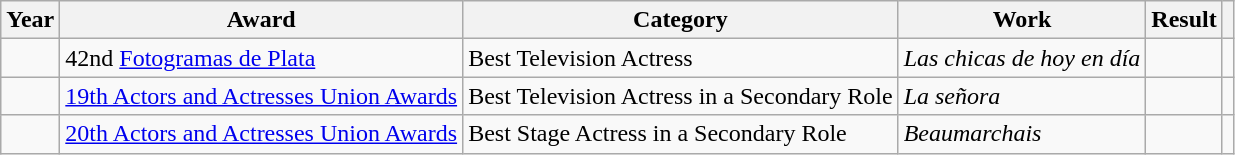<table class="wikitable sortable plainrowheaders">
<tr>
<th>Year</th>
<th>Award</th>
<th>Category</th>
<th>Work</th>
<th>Result</th>
<th scope="col" class="unsortable"></th>
</tr>
<tr>
<td></td>
<td>42nd <a href='#'>Fotogramas de Plata</a></td>
<td>Best Television Actress</td>
<td><em>Las chicas de hoy en día</em></td>
<td></td>
<td></td>
</tr>
<tr>
<td></td>
<td><a href='#'>19th Actors and Actresses Union Awards</a></td>
<td>Best Television Actress in a Secondary Role</td>
<td><em>La señora</em></td>
<td></td>
<td></td>
</tr>
<tr>
<td></td>
<td><a href='#'>20th Actors and Actresses Union Awards</a></td>
<td>Best Stage Actress in a Secondary Role</td>
<td><em>Beaumarchais</em></td>
<td></td>
<td></td>
</tr>
</table>
